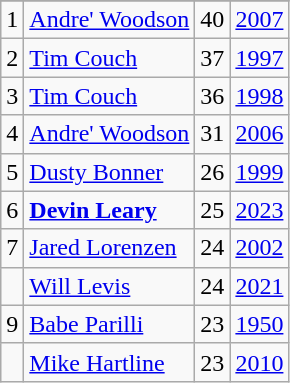<table class="wikitable">
<tr>
</tr>
<tr>
<td>1</td>
<td><a href='#'>Andre' Woodson</a></td>
<td>40</td>
<td><a href='#'>2007</a></td>
</tr>
<tr>
<td>2</td>
<td><a href='#'>Tim Couch</a></td>
<td>37</td>
<td><a href='#'>1997</a></td>
</tr>
<tr>
<td>3</td>
<td><a href='#'>Tim Couch</a></td>
<td>36</td>
<td><a href='#'>1998</a></td>
</tr>
<tr>
<td>4</td>
<td><a href='#'>Andre' Woodson</a></td>
<td>31</td>
<td><a href='#'>2006</a></td>
</tr>
<tr>
<td>5</td>
<td><a href='#'>Dusty Bonner</a></td>
<td>26</td>
<td><a href='#'>1999</a></td>
</tr>
<tr>
<td>6</td>
<td><strong><a href='#'>Devin Leary</a></strong></td>
<td>25</td>
<td><a href='#'>2023</a></td>
</tr>
<tr>
<td>7</td>
<td><a href='#'>Jared Lorenzen</a></td>
<td>24</td>
<td><a href='#'>2002</a></td>
</tr>
<tr>
<td></td>
<td><a href='#'>Will Levis</a></td>
<td>24</td>
<td><a href='#'>2021</a></td>
</tr>
<tr>
<td>9</td>
<td><a href='#'>Babe Parilli</a></td>
<td>23</td>
<td><a href='#'>1950</a></td>
</tr>
<tr>
<td></td>
<td><a href='#'>Mike Hartline</a></td>
<td>23</td>
<td><a href='#'>2010</a></td>
</tr>
</table>
